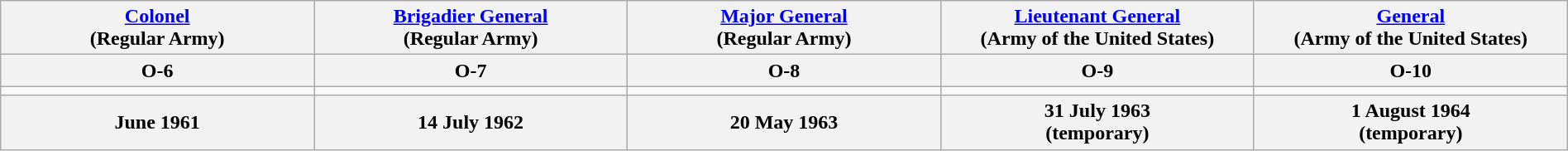<table class="wikitable"  style="margin:auto; width:100%;">
<tr>
<th><a href='#'>Colonel</a><br>(Regular Army)</th>
<th><a href='#'>Brigadier General</a><br>(Regular Army)</th>
<th><a href='#'>Major General</a><br>(Regular Army)</th>
<th><a href='#'>Lieutenant General</a><br>(Army of the United States)</th>
<th><a href='#'>General</a><br>(Army of the United States)</th>
</tr>
<tr>
<th>O-6</th>
<th>O-7</th>
<th>O-8</th>
<th>O-9</th>
<th>O-10</th>
</tr>
<tr>
<td style="text-align:center; width:16%;"></td>
<td style="text-align:center; width:16%;"></td>
<td style="text-align:center; width:16%;"></td>
<td style="text-align:center; width:16%;"></td>
<td style="text-align:center; width:16%;"></td>
</tr>
<tr>
<th>June 1961</th>
<th>14 July 1962</th>
<th>20 May 1963</th>
<th>31 July 1963<br>(temporary)</th>
<th>1 August 1964<br>(temporary)</th>
</tr>
</table>
